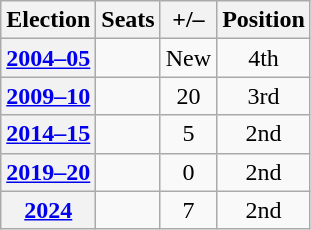<table class=wikitable style=text-align:center>
<tr>
<th><strong>Election</strong></th>
<th>Seats</th>
<th>+/–</th>
<th><strong>Position</strong></th>
</tr>
<tr>
<th><a href='#'>2004–05</a></th>
<td></td>
<td>New</td>
<td> 4th</td>
</tr>
<tr>
<th><a href='#'>2009–10</a></th>
<td></td>
<td> 20</td>
<td> 3rd</td>
</tr>
<tr>
<th><a href='#'>2014–15</a></th>
<td></td>
<td> 5</td>
<td> 2nd</td>
</tr>
<tr>
<th><a href='#'>2019–20</a></th>
<td></td>
<td> 0</td>
<td> 2nd</td>
</tr>
<tr>
<th><a href='#'>2024</a></th>
<td></td>
<td> 7</td>
<td> 2nd</td>
</tr>
</table>
